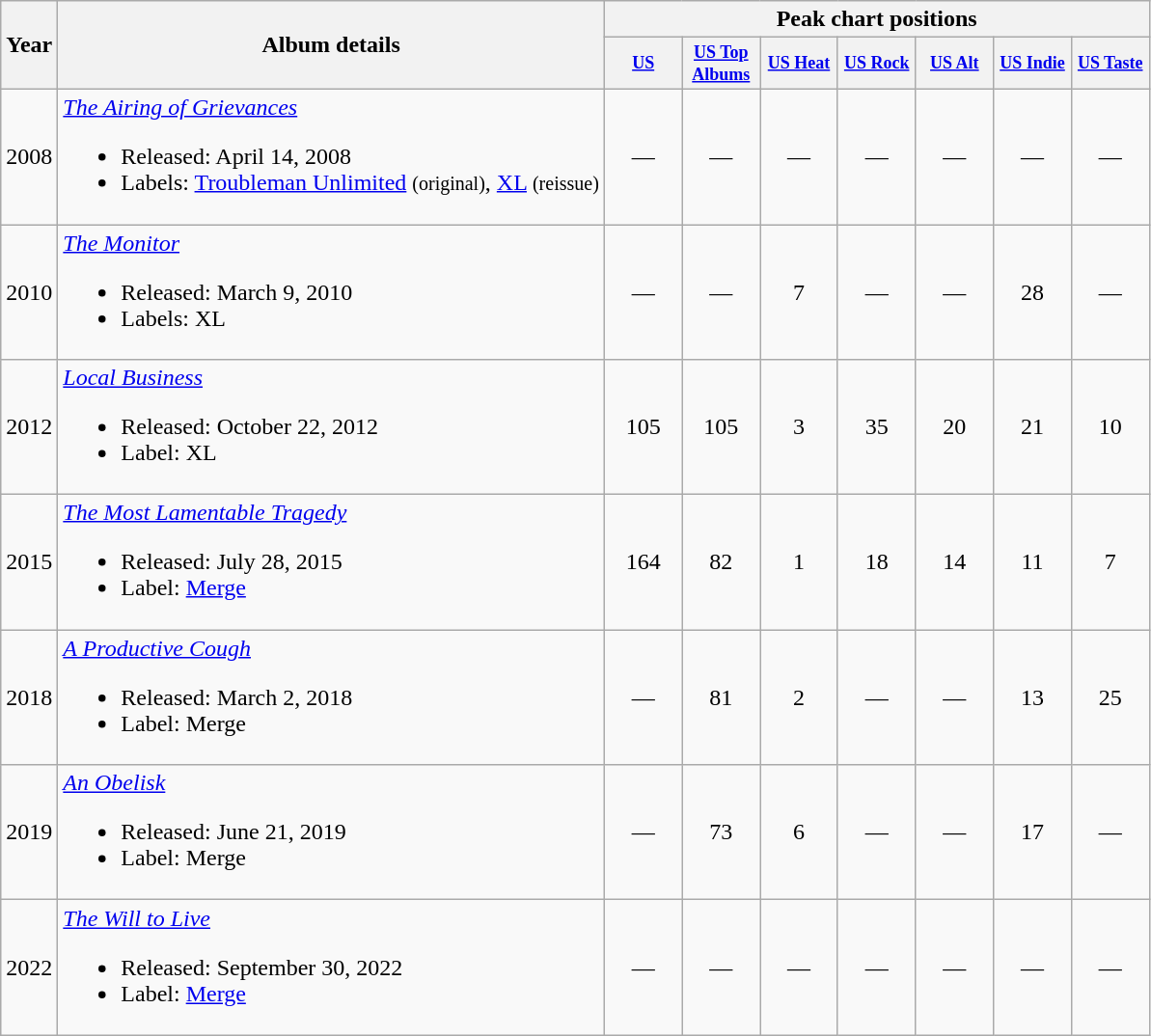<table class ="wikitable">
<tr>
<th rowspan="2">Year</th>
<th rowspan="2">Album details</th>
<th colspan="7">Peak chart positions</th>
</tr>
<tr>
<th style="width:4em;font-size:75%"><a href='#'>US</a><br></th>
<th style="width:4em;font-size:75%"><a href='#'>US Top Albums</a><br></th>
<th style="width:4em;font-size:75%"><a href='#'>US Heat</a><br></th>
<th style="width:4em;font-size:75%"><a href='#'>US Rock</a><br></th>
<th style="width:4em;font-size:75%"><a href='#'>US Alt</a><br></th>
<th style="width:4em;font-size:75%"><a href='#'>US Indie</a><br></th>
<th style="width:4em;font-size:75%"><a href='#'>US Taste</a><br></th>
</tr>
<tr>
<td>2008</td>
<td><em><a href='#'>The Airing of Grievances</a></em><br><ul><li>Released: April 14, 2008</li><li>Labels: <a href='#'>Troubleman Unlimited</a> <small>(original)</small>, <a href='#'>XL</a> <small>(reissue)</small></li></ul></td>
<td style="text-align:center;">—</td>
<td style="text-align:center;">—</td>
<td style="text-align:center;">—</td>
<td style="text-align:center;">—</td>
<td style="text-align:center;">—</td>
<td style="text-align:center;">—</td>
<td style="text-align:center;">—</td>
</tr>
<tr>
<td>2010</td>
<td><em><a href='#'>The Monitor</a></em><br><ul><li>Released: March 9, 2010</li><li>Labels: XL</li></ul></td>
<td style="text-align:center;">—</td>
<td style="text-align:center;">—</td>
<td style="text-align:center;">7</td>
<td style="text-align:center;">—</td>
<td style="text-align:center;">—</td>
<td style="text-align:center;">28</td>
<td style="text-align:center;">—</td>
</tr>
<tr>
<td>2012</td>
<td><em><a href='#'>Local Business</a></em><br><ul><li>Released: October 22, 2012</li><li>Label: XL</li></ul></td>
<td style="text-align:center;">105</td>
<td style="text-align:center;">105</td>
<td style="text-align:center;">3</td>
<td style="text-align:center;">35</td>
<td style="text-align:center;">20</td>
<td style="text-align:center;">21</td>
<td style="text-align:center;">10</td>
</tr>
<tr>
<td>2015</td>
<td><em><a href='#'>The Most Lamentable Tragedy</a></em><br><ul><li>Released: July 28, 2015</li><li>Label: <a href='#'>Merge</a></li></ul></td>
<td style="text-align:center;">164</td>
<td style="text-align:center;">82</td>
<td style="text-align:center;">1</td>
<td style="text-align:center;">18</td>
<td style="text-align:center;">14</td>
<td style="text-align:center;">11</td>
<td style="text-align:center;">7</td>
</tr>
<tr>
<td>2018</td>
<td><em><a href='#'>A Productive Cough</a></em><br><ul><li>Released: March 2, 2018</li><li>Label: Merge</li></ul></td>
<td style="text-align:center;">—</td>
<td style="text-align:center;">81</td>
<td style="text-align:center;">2</td>
<td style="text-align:center;">—</td>
<td style="text-align:center;">—</td>
<td style="text-align:center;">13</td>
<td style="text-align:center;">25</td>
</tr>
<tr>
<td>2019</td>
<td><em><a href='#'>An Obelisk</a></em><br><ul><li>Released: June 21, 2019</li><li>Label: Merge</li></ul></td>
<td style="text-align:center;">—</td>
<td style="text-align:center;">73</td>
<td style="text-align:center;">6</td>
<td style="text-align:center;">—</td>
<td style="text-align:center;">—</td>
<td style="text-align:center;">17</td>
<td style="text-align:center;">—</td>
</tr>
<tr>
<td>2022</td>
<td><em><a href='#'>The Will to Live</a></em><br><ul><li>Released: September 30, 2022</li><li>Label: <a href='#'>Merge</a></li></ul></td>
<td style="text-align:center;">—</td>
<td style="text-align:center;">—</td>
<td style="text-align:center;">—</td>
<td style="text-align:center;">—</td>
<td style="text-align:center;">—</td>
<td style="text-align:center;">—</td>
<td style="text-align:center;">—</td>
</tr>
</table>
